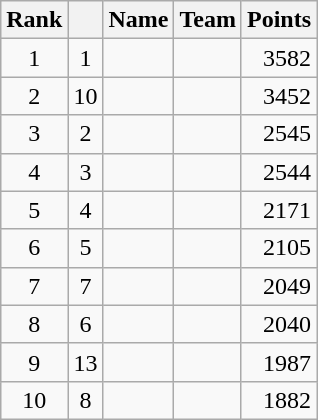<table class="wikitable ">
<tr>
<th scope="col">Rank</th>
<th scope="col"></th>
<th scope="col">Name</th>
<th scope="col">Team</th>
<th scope="col">Points</th>
</tr>
<tr>
<td style="text-align:center;">1</td>
<td style="text-align:center;">1</td>
<td></td>
<td></td>
<td style="text-align:right;">3582</td>
</tr>
<tr>
<td style="text-align:center;">2</td>
<td style="text-align:center;">10</td>
<td></td>
<td></td>
<td style="text-align:right;">3452</td>
</tr>
<tr>
<td style="text-align:center;">3</td>
<td style="text-align:center;">2</td>
<td></td>
<td></td>
<td style="text-align:right;">2545</td>
</tr>
<tr>
<td style="text-align:center;">4</td>
<td style="text-align:center;">3</td>
<td></td>
<td></td>
<td style="text-align:right;">2544</td>
</tr>
<tr>
<td style="text-align:center;">5</td>
<td style="text-align:center;">4</td>
<td></td>
<td></td>
<td style="text-align:right;">2171</td>
</tr>
<tr>
<td style="text-align:center;">6</td>
<td style="text-align:center;">5</td>
<td></td>
<td></td>
<td style="text-align:right;">2105</td>
</tr>
<tr>
<td style="text-align:center;">7</td>
<td style="text-align:center;">7</td>
<td></td>
<td></td>
<td style="text-align:right;">2049</td>
</tr>
<tr>
<td style="text-align:center;">8</td>
<td style="text-align:center;">6</td>
<td></td>
<td></td>
<td style="text-align:right;">2040</td>
</tr>
<tr>
<td style="text-align:center;">9</td>
<td style="text-align:center;">13</td>
<td></td>
<td></td>
<td style="text-align:right;">1987</td>
</tr>
<tr>
<td style="text-align:center;">10</td>
<td style="text-align:center;">8</td>
<td></td>
<td></td>
<td style="text-align:right;">1882</td>
</tr>
</table>
